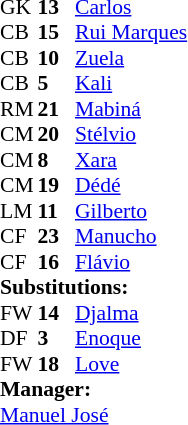<table style="font-size: 90%" cellspacing="0" cellpadding="0">
<tr>
<th width="25"></th>
<th width="25"></th>
</tr>
<tr>
<td>GK</td>
<td><strong>13</strong></td>
<td><a href='#'>Carlos</a></td>
</tr>
<tr>
<td>CB</td>
<td><strong>15</strong></td>
<td><a href='#'>Rui Marques</a></td>
</tr>
<tr>
<td>CB</td>
<td><strong>10</strong></td>
<td><a href='#'>Zuela</a></td>
</tr>
<tr>
<td>CB</td>
<td><strong>5</strong></td>
<td><a href='#'>Kali</a></td>
</tr>
<tr>
<td>RM</td>
<td><strong>21</strong></td>
<td><a href='#'>Mabiná</a></td>
</tr>
<tr>
<td>CM</td>
<td><strong>20</strong></td>
<td><a href='#'>Stélvio</a></td>
<td></td>
</tr>
<tr>
<td>CM</td>
<td><strong>8</strong></td>
<td><a href='#'>Xara</a></td>
<td></td>
</tr>
<tr>
<td>CM</td>
<td><strong>19</strong></td>
<td><a href='#'>Dédé</a></td>
<td></td>
<td></td>
</tr>
<tr>
<td>LM</td>
<td><strong>11</strong></td>
<td><a href='#'>Gilberto</a></td>
<td></td>
<td></td>
</tr>
<tr>
<td>CF</td>
<td><strong>23</strong></td>
<td><a href='#'>Manucho</a></td>
</tr>
<tr>
<td>CF</td>
<td><strong>16</strong></td>
<td><a href='#'>Flávio</a></td>
<td></td>
<td></td>
</tr>
<tr>
<td colspan=3><strong>Substitutions:</strong></td>
</tr>
<tr>
<td>FW</td>
<td><strong>14</strong></td>
<td><a href='#'>Djalma</a></td>
<td></td>
<td></td>
</tr>
<tr>
<td>DF</td>
<td><strong>3</strong></td>
<td><a href='#'>Enoque</a></td>
<td></td>
<td></td>
</tr>
<tr>
<td>FW</td>
<td><strong>18</strong></td>
<td><a href='#'>Love</a></td>
<td></td>
<td></td>
</tr>
<tr>
<td colspan=3><strong>Manager:</strong></td>
</tr>
<tr>
<td colspan=3> <a href='#'>Manuel José</a></td>
</tr>
</table>
